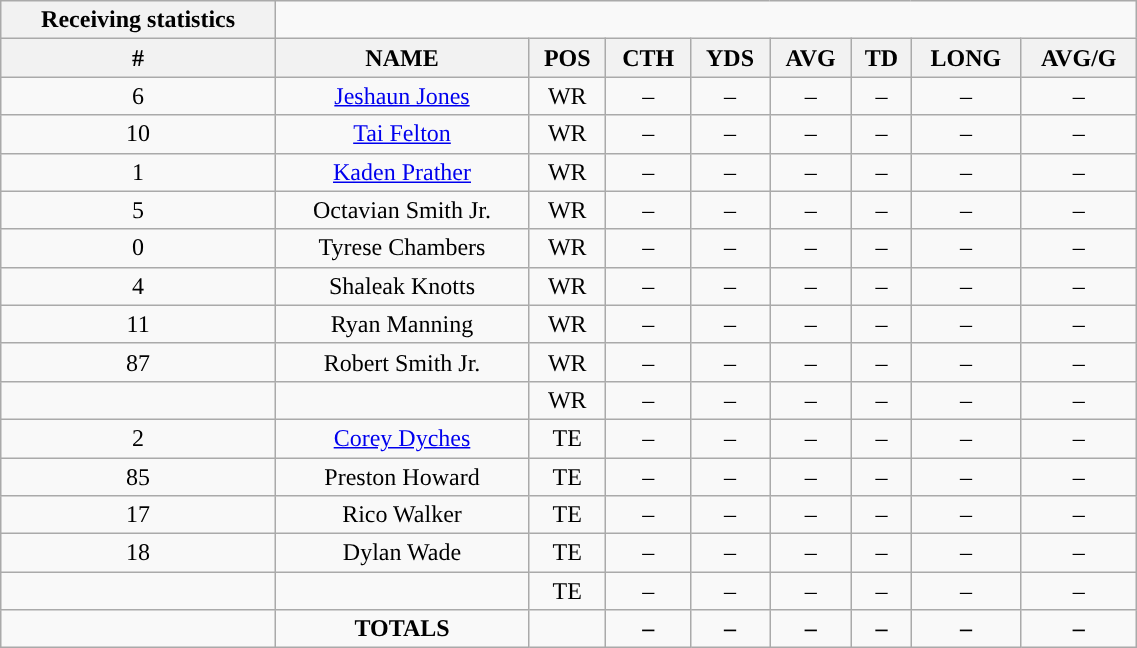<table style="width:60%; text-align:center;" class="wikitable collapsible collapsed">
<tr>
<th style="text-align:center; ">Receiving statistics</th>
</tr>
<tr>
<th>#</th>
<th>NAME</th>
<th>POS</th>
<th>CTH</th>
<th>YDS</th>
<th>AVG</th>
<th>TD</th>
<th>LONG</th>
<th>AVG/G</th>
</tr>
<tr>
<td>6</td>
<td><a href='#'>Jeshaun Jones</a></td>
<td>WR</td>
<td>–</td>
<td>–</td>
<td>–</td>
<td>–</td>
<td>–</td>
<td>–</td>
</tr>
<tr>
<td>10</td>
<td><a href='#'>Tai Felton</a></td>
<td>WR</td>
<td>–</td>
<td>–</td>
<td>–</td>
<td>–</td>
<td>–</td>
<td>–</td>
</tr>
<tr>
<td>1</td>
<td><a href='#'>Kaden Prather</a></td>
<td>WR</td>
<td>–</td>
<td>–</td>
<td>–</td>
<td>–</td>
<td>–</td>
<td>–</td>
</tr>
<tr>
<td>5</td>
<td>Octavian Smith Jr.</td>
<td>WR</td>
<td>–</td>
<td>–</td>
<td>–</td>
<td>–</td>
<td>–</td>
<td>–</td>
</tr>
<tr>
<td>0</td>
<td>Tyrese Chambers</td>
<td>WR</td>
<td>–</td>
<td>–</td>
<td>–</td>
<td>–</td>
<td>–</td>
<td>–</td>
</tr>
<tr>
<td>4</td>
<td>Shaleak Knotts</td>
<td>WR</td>
<td>–</td>
<td>–</td>
<td>–</td>
<td>–</td>
<td>–</td>
<td>–</td>
</tr>
<tr>
<td>11</td>
<td>Ryan Manning</td>
<td>WR</td>
<td>–</td>
<td>–</td>
<td>–</td>
<td>–</td>
<td>–</td>
<td>–</td>
</tr>
<tr>
<td>87</td>
<td>Robert Smith Jr.</td>
<td>WR</td>
<td>–</td>
<td>–</td>
<td>–</td>
<td>–</td>
<td>–</td>
<td>–</td>
</tr>
<tr>
<td></td>
<td></td>
<td>WR</td>
<td>–</td>
<td>–</td>
<td>–</td>
<td>–</td>
<td>–</td>
<td>–</td>
</tr>
<tr>
<td>2</td>
<td><a href='#'>Corey Dyches</a></td>
<td>TE</td>
<td>–</td>
<td>–</td>
<td>–</td>
<td>–</td>
<td>–</td>
<td>–</td>
</tr>
<tr>
<td>85</td>
<td>Preston Howard</td>
<td>TE</td>
<td>–</td>
<td>–</td>
<td>–</td>
<td>–</td>
<td>–</td>
<td>–</td>
</tr>
<tr>
<td>17</td>
<td>Rico Walker</td>
<td>TE</td>
<td>–</td>
<td>–</td>
<td>–</td>
<td>–</td>
<td>–</td>
<td>–</td>
</tr>
<tr>
<td>18</td>
<td>Dylan Wade</td>
<td>TE</td>
<td>–</td>
<td>–</td>
<td>–</td>
<td>–</td>
<td>–</td>
<td>–</td>
</tr>
<tr>
<td></td>
<td></td>
<td>TE</td>
<td>–</td>
<td>–</td>
<td>–</td>
<td>–</td>
<td>–</td>
<td>–</td>
</tr>
<tr>
<td></td>
<td><strong>TOTALS</strong></td>
<td></td>
<td><strong>–</strong></td>
<td><strong>–</strong></td>
<td><strong>–</strong></td>
<td><strong>–</strong></td>
<td><strong>–</strong></td>
<td><strong>–</strong></td>
</tr>
</table>
